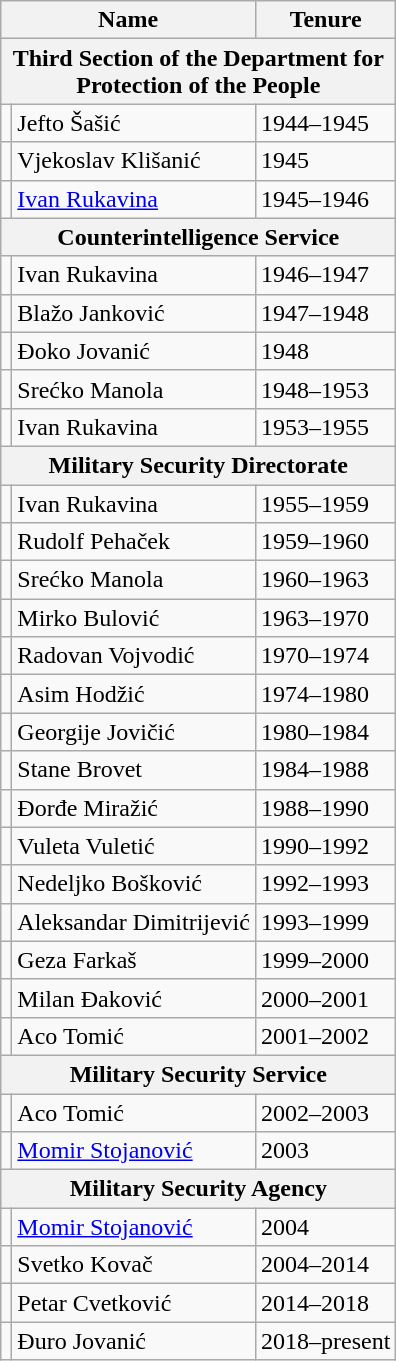<table class="wikitable">
<tr>
<th colspan=2>Name</th>
<th>Tenure</th>
</tr>
<tr>
<th colspan=3>Third Section of the Department for<br>Protection of the People</th>
</tr>
<tr>
<td></td>
<td>Jefto Šašić</td>
<td>1944–1945</td>
</tr>
<tr>
<td></td>
<td>Vjekoslav Klišanić</td>
<td>1945</td>
</tr>
<tr>
<td></td>
<td><a href='#'>Ivan Rukavina</a></td>
<td>1945–1946</td>
</tr>
<tr>
<th colspan=3>Counterintelligence Service</th>
</tr>
<tr>
<td></td>
<td>Ivan Rukavina</td>
<td>1946–1947</td>
</tr>
<tr>
<td></td>
<td>Blažo Janković</td>
<td>1947–1948</td>
</tr>
<tr>
<td></td>
<td>Đoko Jovanić</td>
<td>1948</td>
</tr>
<tr>
<td></td>
<td>Srećko Manola</td>
<td>1948–1953</td>
</tr>
<tr>
<td></td>
<td>Ivan Rukavina</td>
<td>1953–1955</td>
</tr>
<tr>
<th colspan=3>Military Security Directorate</th>
</tr>
<tr>
<td></td>
<td>Ivan Rukavina</td>
<td>1955–1959</td>
</tr>
<tr>
<td></td>
<td>Rudolf Pehaček</td>
<td>1959–1960</td>
</tr>
<tr>
<td></td>
<td>Srećko Manola</td>
<td>1960–1963</td>
</tr>
<tr>
<td></td>
<td>Mirko Bulović</td>
<td>1963–1970</td>
</tr>
<tr>
<td></td>
<td>Radovan Vojvodić</td>
<td>1970–1974</td>
</tr>
<tr>
<td></td>
<td>Asim Hodžić</td>
<td>1974–1980</td>
</tr>
<tr>
<td></td>
<td>Georgije Jovičić</td>
<td>1980–1984</td>
</tr>
<tr>
<td></td>
<td>Stane Brovet</td>
<td>1984–1988</td>
</tr>
<tr>
<td></td>
<td>Đorđe Miražić</td>
<td>1988–1990</td>
</tr>
<tr>
<td></td>
<td>Vuleta Vuletić</td>
<td>1990–1992</td>
</tr>
<tr>
<td></td>
<td>Nedeljko Bošković</td>
<td>1992–1993</td>
</tr>
<tr>
<td></td>
<td>Aleksandar Dimitrijević</td>
<td>1993–1999</td>
</tr>
<tr>
<td></td>
<td>Geza Farkaš</td>
<td>1999–2000</td>
</tr>
<tr>
<td></td>
<td>Milan Đaković</td>
<td>2000–2001</td>
</tr>
<tr>
<td></td>
<td>Aco Tomić</td>
<td>2001–2002</td>
</tr>
<tr>
<th colspan=3>Military Security Service</th>
</tr>
<tr>
<td></td>
<td>Aco Tomić</td>
<td>2002–2003</td>
</tr>
<tr>
<td></td>
<td><a href='#'>Momir Stojanović</a></td>
<td>2003</td>
</tr>
<tr>
<th colspan=3>Military Security Agency</th>
</tr>
<tr>
<td></td>
<td><a href='#'>Momir Stojanović</a></td>
<td>2004</td>
</tr>
<tr>
<td></td>
<td>Svetko Kovač</td>
<td>2004–2014</td>
</tr>
<tr>
<td></td>
<td>Petar Cvetković</td>
<td>2014–2018</td>
</tr>
<tr>
<td></td>
<td>Đuro Jovanić</td>
<td>2018–present</td>
</tr>
</table>
